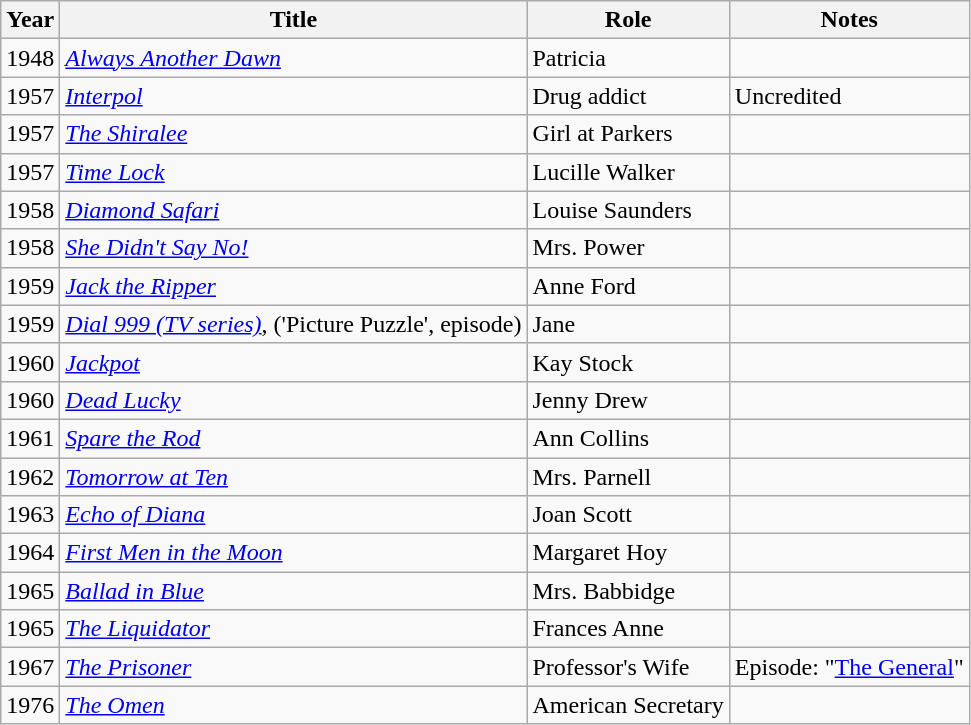<table class="wikitable">
<tr>
<th>Year</th>
<th>Title</th>
<th>Role</th>
<th>Notes</th>
</tr>
<tr>
<td>1948</td>
<td><em><a href='#'>Always Another Dawn</a></em></td>
<td>Patricia</td>
<td></td>
</tr>
<tr>
<td>1957</td>
<td><em><a href='#'>Interpol</a></em></td>
<td>Drug addict</td>
<td>Uncredited</td>
</tr>
<tr>
<td>1957</td>
<td><em><a href='#'>The Shiralee</a></em></td>
<td>Girl at Parkers</td>
<td></td>
</tr>
<tr>
<td>1957</td>
<td><em><a href='#'>Time Lock</a></em></td>
<td>Lucille Walker</td>
<td></td>
</tr>
<tr>
<td>1958</td>
<td><em><a href='#'>Diamond Safari</a></em></td>
<td>Louise Saunders</td>
<td></td>
</tr>
<tr>
<td>1958</td>
<td><em><a href='#'>She Didn't Say No!</a></em></td>
<td>Mrs. Power</td>
<td></td>
</tr>
<tr>
<td>1959</td>
<td><em><a href='#'>Jack the Ripper</a></em></td>
<td>Anne Ford</td>
<td></td>
</tr>
<tr>
<td>1959</td>
<td><em><a href='#'>Dial 999 (TV series)</a></em>, ('Picture Puzzle', episode)</td>
<td>Jane</td>
<td></td>
</tr>
<tr>
<td>1960</td>
<td><em><a href='#'>Jackpot</a></em></td>
<td>Kay Stock</td>
<td></td>
</tr>
<tr>
<td>1960</td>
<td><em><a href='#'>Dead Lucky</a></em></td>
<td>Jenny Drew</td>
<td></td>
</tr>
<tr>
<td>1961</td>
<td><em><a href='#'>Spare the Rod</a></em></td>
<td>Ann Collins</td>
<td></td>
</tr>
<tr>
<td>1962</td>
<td><em><a href='#'>Tomorrow at Ten</a></em></td>
<td>Mrs. Parnell</td>
<td></td>
</tr>
<tr>
<td>1963</td>
<td><em><a href='#'>Echo of Diana</a></em></td>
<td>Joan Scott</td>
<td></td>
</tr>
<tr>
<td>1964</td>
<td><em><a href='#'>First Men in the Moon</a></em></td>
<td>Margaret Hoy</td>
<td></td>
</tr>
<tr>
<td>1965</td>
<td><em><a href='#'>Ballad in Blue</a></em></td>
<td>Mrs. Babbidge</td>
<td></td>
</tr>
<tr>
<td>1965</td>
<td><em><a href='#'>The Liquidator</a></em></td>
<td>Frances Anne</td>
<td></td>
</tr>
<tr>
<td>1967</td>
<td><em><a href='#'>The Prisoner</a></em></td>
<td>Professor's Wife</td>
<td>Episode: "<a href='#'>The General</a>"</td>
</tr>
<tr>
<td>1976</td>
<td><em><a href='#'>The Omen</a></em></td>
<td>American Secretary</td>
<td></td>
</tr>
</table>
